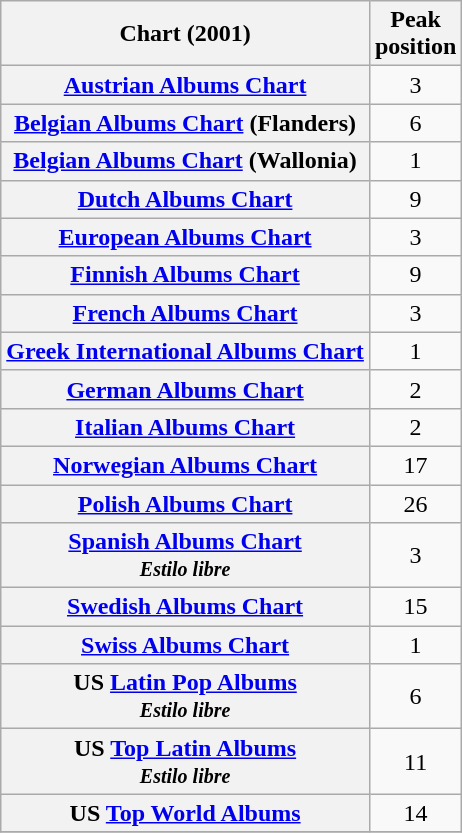<table class="wikitable sortable plainrowheaders">
<tr>
<th>Chart (2001)</th>
<th>Peak<br>position</th>
</tr>
<tr>
<th scope="row"><a href='#'>Austrian Albums Chart</a></th>
<td align="center">3</td>
</tr>
<tr>
<th scope="row"><a href='#'>Belgian Albums Chart</a> (Flanders)</th>
<td align="center">6</td>
</tr>
<tr>
<th scope="row"><a href='#'>Belgian Albums Chart</a> (Wallonia)</th>
<td align="center">1</td>
</tr>
<tr>
<th scope="row"><a href='#'>Dutch Albums Chart</a></th>
<td align="center">9</td>
</tr>
<tr>
<th scope="row"><a href='#'>European Albums Chart</a></th>
<td align="center">3</td>
</tr>
<tr>
<th scope="row"><a href='#'>Finnish Albums Chart</a></th>
<td align="center">9</td>
</tr>
<tr>
<th scope="row"><a href='#'>French Albums Chart</a></th>
<td align="center">3</td>
</tr>
<tr>
<th scope="row"><a href='#'>Greek International Albums Chart</a></th>
<td align="center">1</td>
</tr>
<tr>
<th scope="row"><a href='#'>German Albums Chart</a></th>
<td align="center">2</td>
</tr>
<tr>
<th scope="row"><a href='#'>Italian Albums Chart</a></th>
<td align="center">2</td>
</tr>
<tr>
<th scope="row"><a href='#'>Norwegian Albums Chart</a></th>
<td align="center">17</td>
</tr>
<tr>
<th scope="row"><a href='#'>Polish Albums Chart</a></th>
<td align="center">26</td>
</tr>
<tr>
<th scope="row"><a href='#'>Spanish Albums Chart</a><br><small><em>Estilo libre</em></small></th>
<td align="center">3</td>
</tr>
<tr>
<th scope="row"><a href='#'>Swedish Albums Chart</a></th>
<td align="center">15</td>
</tr>
<tr>
<th scope="row"><a href='#'>Swiss Albums Chart</a></th>
<td align="center">1</td>
</tr>
<tr>
<th scope="row">US <a href='#'>Latin Pop Albums</a><br><small><em>Estilo libre</em></small></th>
<td align="center">6</td>
</tr>
<tr>
<th scope="row">US <a href='#'>Top Latin Albums</a><br><small><em>Estilo libre</em></small></th>
<td align="center">11</td>
</tr>
<tr>
<th scope="row">US <a href='#'>Top World Albums</a></th>
<td align="center">14</td>
</tr>
<tr>
</tr>
</table>
